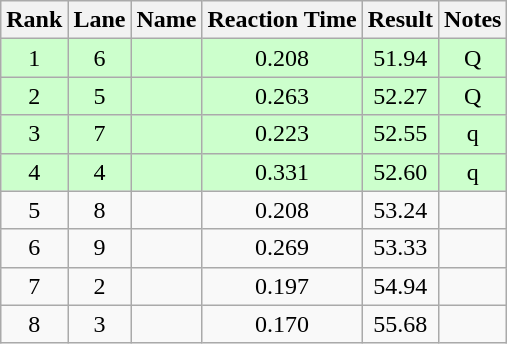<table class="wikitable" style="text-align:center">
<tr>
<th>Rank</th>
<th>Lane</th>
<th>Name</th>
<th>Reaction Time</th>
<th>Result</th>
<th>Notes</th>
</tr>
<tr bgcolor=ccffcc>
<td>1</td>
<td>6</td>
<td align="left"></td>
<td>0.208</td>
<td>51.94</td>
<td>Q</td>
</tr>
<tr bgcolor=ccffcc>
<td>2</td>
<td>5</td>
<td align="left"></td>
<td>0.263</td>
<td>52.27</td>
<td>Q</td>
</tr>
<tr bgcolor=ccffcc>
<td>3</td>
<td>7</td>
<td align="left"></td>
<td>0.223</td>
<td>52.55</td>
<td>q</td>
</tr>
<tr bgcolor=ccffcc>
<td>4</td>
<td>4</td>
<td align="left"></td>
<td>0.331</td>
<td>52.60</td>
<td>q</td>
</tr>
<tr>
<td>5</td>
<td>8</td>
<td align="left"></td>
<td>0.208</td>
<td>53.24</td>
<td></td>
</tr>
<tr>
<td>6</td>
<td>9</td>
<td align="left"></td>
<td>0.269</td>
<td>53.33</td>
<td></td>
</tr>
<tr>
<td>7</td>
<td>2</td>
<td align="left"></td>
<td>0.197</td>
<td>54.94</td>
<td></td>
</tr>
<tr>
<td>8</td>
<td>3</td>
<td align="left"></td>
<td>0.170</td>
<td>55.68</td>
<td></td>
</tr>
</table>
